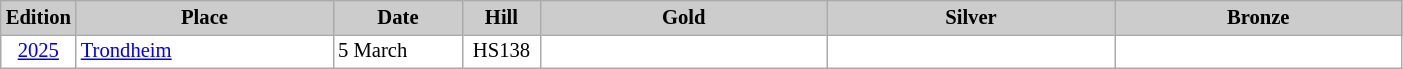<table class="wikitable plainrowheaders" style="background:#fff; font-size:86%; line-height:16px; border:grey solid 1px; border-collapse:collapse;">
<tr style="background:#ccc; text-align:center;">
<th scope="col" style="background:#ccc; width:40px;">Edition</th>
<th scope="col" style="background:#ccc; width:165px;">Place</th>
<th scope="col" style="background:#ccc; width:80px;">Date</th>
<th scope="col" style="background:#ccc; width:45px;">Hill</th>
<th scope="col" style="background:#ccc; width:185px;">Gold</th>
<th scope="col" style="background:#ccc; width:185px;">Silver</th>
<th scope="col" style="background:#ccc; width:185px;">Bronze</th>
</tr>
<tr>
<td align=center><a href='#'>2025</a></td>
<td> <a href='#'>Trondheim</a></td>
<td>5 March</td>
<td align=center>HS138</td>
<td></td>
<td></td>
<td></td>
</tr>
</table>
